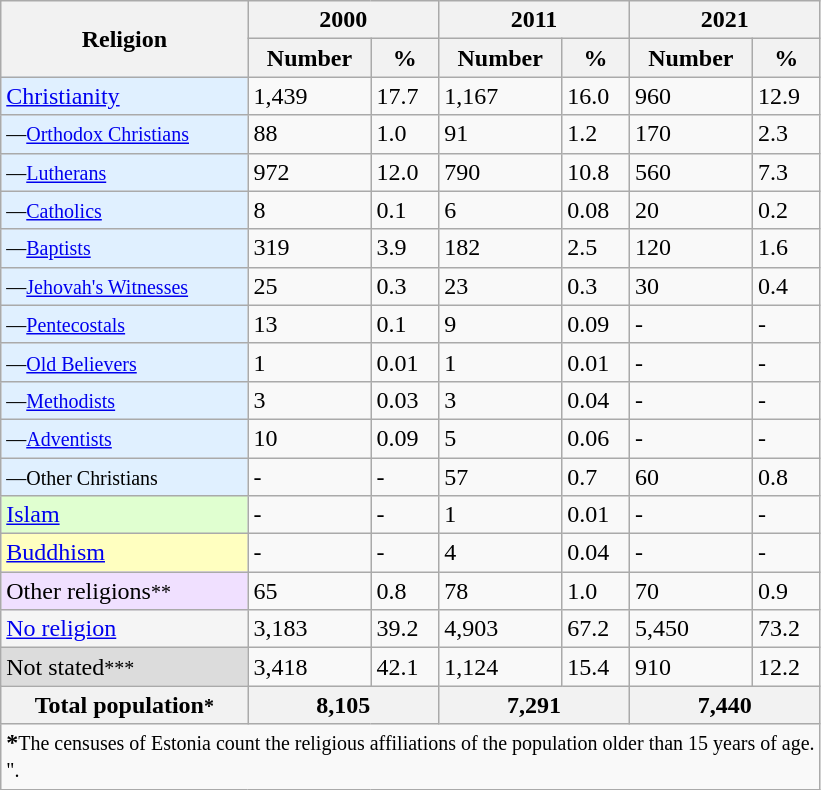<table class="wikitable">
<tr>
<th rowspan="2">Religion</th>
<th style="text-align:center;" colspan="2">2000</th>
<th style="text-align:center;" colspan="2">2011</th>
<th style="text-align:center;" colspan="2">2021</th>
</tr>
<tr>
<th>Number</th>
<th>%</th>
<th>Number</th>
<th>%</th>
<th>Number</th>
<th>%</th>
</tr>
<tr>
<td style="background:#E0F0FF;"><a href='#'>Christianity</a></td>
<td>1,439</td>
<td>17.7</td>
<td>1,167</td>
<td>16.0</td>
<td>960</td>
<td>12.9</td>
</tr>
<tr>
<td style="background:#E0F0FF;"><small>—<a href='#'>Orthodox Christians</a></small></td>
<td>88</td>
<td>1.0</td>
<td>91</td>
<td>1.2</td>
<td>170</td>
<td>2.3</td>
</tr>
<tr>
<td style="background:#E0F0FF;"><small>—<a href='#'>Lutherans</a></small></td>
<td>972</td>
<td>12.0</td>
<td>790</td>
<td>10.8</td>
<td>560</td>
<td>7.3</td>
</tr>
<tr>
<td style="background:#E0F0FF;"><small>—<a href='#'>Catholics</a></small></td>
<td>8</td>
<td>0.1</td>
<td>6</td>
<td>0.08</td>
<td>20</td>
<td>0.2</td>
</tr>
<tr>
<td style="background:#E0F0FF;"><small>—<a href='#'>Baptists</a></small></td>
<td>319</td>
<td>3.9</td>
<td>182</td>
<td>2.5</td>
<td>120</td>
<td>1.6</td>
</tr>
<tr>
<td style="background:#E0F0FF;"><small>—<a href='#'>Jehovah's Witnesses</a></small></td>
<td>25</td>
<td>0.3</td>
<td>23</td>
<td>0.3</td>
<td>30</td>
<td>0.4</td>
</tr>
<tr>
<td style="background:#E0F0FF;"><small>—<a href='#'>Pentecostals</a></small></td>
<td>13</td>
<td>0.1</td>
<td>9</td>
<td>0.09</td>
<td>-</td>
<td>-</td>
</tr>
<tr>
<td style="background:#E0F0FF;"><small>—<a href='#'>Old Believers</a></small></td>
<td>1</td>
<td>0.01</td>
<td>1</td>
<td>0.01</td>
<td>-</td>
<td>-</td>
</tr>
<tr>
<td style="background:#E0F0FF;"><small>—<a href='#'>Methodists</a></small></td>
<td>3</td>
<td>0.03</td>
<td>3</td>
<td>0.04</td>
<td>-</td>
<td>-</td>
</tr>
<tr>
<td style="background:#E0F0FF;"><small>—<a href='#'>Adventists</a></small></td>
<td>10</td>
<td>0.09</td>
<td>5</td>
<td>0.06</td>
<td>-</td>
<td>-</td>
</tr>
<tr>
<td style="background:#E0F0FF;"><small>—Other Christians</small></td>
<td>-</td>
<td>-</td>
<td>57</td>
<td>0.7</td>
<td>60</td>
<td>0.8</td>
</tr>
<tr>
<td style="background:#E0FFD0;"><a href='#'>Islam</a></td>
<td>-</td>
<td>-</td>
<td>1</td>
<td>0.01</td>
<td>-</td>
<td>-</td>
</tr>
<tr>
<td style="background:#FFFFC0;"><a href='#'>Buddhism</a></td>
<td>-</td>
<td>-</td>
<td>4</td>
<td>0.04</td>
<td>-</td>
<td>-</td>
</tr>
<tr>
<td style="background:#F0E0FF;">Other religions<small>**</small></td>
<td>65</td>
<td>0.8</td>
<td>78</td>
<td>1.0</td>
<td>70</td>
<td>0.9</td>
</tr>
<tr>
<td style="background:#F5F5F5;"><a href='#'>No religion</a></td>
<td>3,183</td>
<td>39.2</td>
<td>4,903</td>
<td>67.2</td>
<td>5,450</td>
<td>73.2</td>
</tr>
<tr>
<td style="background:#DCDCDC;">Not stated<small>***</small></td>
<td>3,418</td>
<td>42.1</td>
<td>1,124</td>
<td>15.4</td>
<td>910</td>
<td>12.2</td>
</tr>
<tr>
<th>Total population<small>*</small></th>
<th colspan="2">8,105</th>
<th colspan="2">7,291</th>
<th colspan="2">7,440</th>
</tr>
<tr>
<td colspan="7"><strong>*</strong><small>The censuses of Estonia count the religious affiliations of the population older than 15 years of age.</small><br><small>".</small></td>
</tr>
</table>
